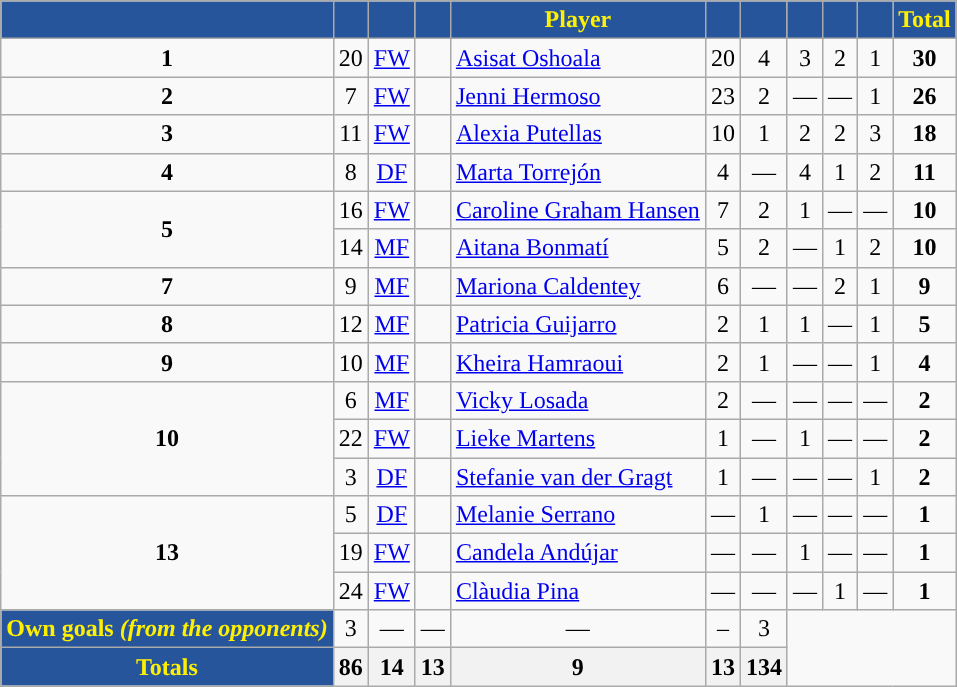<table class="wikitable" style="text-align:center;">
<tr>
<th style="background:#26559B; color:#FFF000; "></th>
<th style="background:#26559B; color:#FFF000; "></th>
<th style="background:#26559B; color:#FFF000; "></th>
<th style="background:#26559B; color:#FFF000; "></th>
<th style="background:#26559B; color:#FFF000; ">Player</th>
<th style="background:#26559B; color:#FFF000; "></th>
<th style="background:#26559B; color:#FFF000; "></th>
<th style="background:#26559B; color:#FFF000; "></th>
<th style="background:#26559B; color:#FFF000; "></th>
<th style="background:#26559B; color:#FFF000; "></th>
<th style="background:#26559B; color:#FFF000; ">Total</th>
</tr>
<tr>
<td><strong>1</strong></td>
<td>20</td>
<td><a href='#'>FW</a></td>
<td></td>
<td align="left"><a href='#'>Asisat Oshoala</a></td>
<td>20</td>
<td>4</td>
<td>3</td>
<td>2</td>
<td>1</td>
<td><strong>30</strong></td>
</tr>
<tr>
<td><strong>2</strong></td>
<td>7</td>
<td><a href='#'>FW</a></td>
<td></td>
<td align="left"><a href='#'>Jenni Hermoso</a></td>
<td>23</td>
<td>2</td>
<td>—</td>
<td>—</td>
<td>1</td>
<td><strong>26</strong></td>
</tr>
<tr>
<td><strong>3</strong></td>
<td>11</td>
<td><a href='#'>FW</a></td>
<td></td>
<td align="left"><a href='#'>Alexia Putellas</a></td>
<td>10</td>
<td>1</td>
<td>2</td>
<td>2</td>
<td>3</td>
<td><strong>18</strong></td>
</tr>
<tr>
<td><strong>4</strong></td>
<td>8</td>
<td><a href='#'>DF</a></td>
<td></td>
<td align="left"><a href='#'>Marta Torrejón</a></td>
<td>4</td>
<td>—</td>
<td>4</td>
<td>1</td>
<td>2</td>
<td><strong>11</strong></td>
</tr>
<tr>
<td rowspan="2"><strong>5</strong></td>
<td>16</td>
<td><a href='#'>FW</a></td>
<td></td>
<td align="left"><a href='#'>Caroline Graham Hansen</a></td>
<td>7</td>
<td>2</td>
<td>1</td>
<td>—</td>
<td>—</td>
<td><strong>10</strong></td>
</tr>
<tr>
<td>14</td>
<td><a href='#'>MF</a></td>
<td></td>
<td align="left"><a href='#'>Aitana Bonmatí</a></td>
<td>5</td>
<td>2</td>
<td>—</td>
<td>1</td>
<td>2</td>
<td><strong>10</strong></td>
</tr>
<tr>
<td><strong>7</strong></td>
<td>9</td>
<td><a href='#'>MF</a></td>
<td></td>
<td align="left"><a href='#'>Mariona Caldentey</a></td>
<td>6</td>
<td>—</td>
<td>—</td>
<td>2</td>
<td>1</td>
<td><strong>9</strong></td>
</tr>
<tr>
<td><strong>8</strong></td>
<td>12</td>
<td><a href='#'>MF</a></td>
<td></td>
<td align="left"><a href='#'>Patricia Guijarro</a></td>
<td>2</td>
<td>1</td>
<td>1</td>
<td>—</td>
<td>1</td>
<td><strong>5</strong></td>
</tr>
<tr>
<td><strong>9</strong></td>
<td>10</td>
<td><a href='#'>MF</a></td>
<td></td>
<td align="left"><a href='#'>Kheira Hamraoui</a></td>
<td>2</td>
<td>1</td>
<td>—</td>
<td>—</td>
<td>1</td>
<td><strong>4</strong></td>
</tr>
<tr>
<td rowspan="3"><strong>10</strong></td>
<td>6</td>
<td><a href='#'>MF</a></td>
<td></td>
<td align="left"><a href='#'>Vicky Losada</a></td>
<td>2</td>
<td>—</td>
<td>—</td>
<td>—</td>
<td>—</td>
<td><strong>2</strong></td>
</tr>
<tr>
<td>22</td>
<td><a href='#'>FW</a></td>
<td></td>
<td align="left"><a href='#'>Lieke Martens</a></td>
<td>1</td>
<td>—</td>
<td>1</td>
<td>—</td>
<td>—</td>
<td><strong>2</strong></td>
</tr>
<tr>
<td>3</td>
<td><a href='#'>DF</a></td>
<td></td>
<td align="left"><a href='#'>Stefanie van der Gragt</a></td>
<td>1</td>
<td>—</td>
<td>—</td>
<td>—</td>
<td>1</td>
<td><strong>2</strong></td>
</tr>
<tr>
<td rowspan="3"><strong>13</strong></td>
<td>5</td>
<td><a href='#'>DF</a></td>
<td></td>
<td align="left"><a href='#'>Melanie Serrano</a></td>
<td>—</td>
<td>1</td>
<td>—</td>
<td>—</td>
<td>—</td>
<td><strong>1</strong></td>
</tr>
<tr>
<td>19</td>
<td><a href='#'>FW</a></td>
<td></td>
<td align="left"><a href='#'>Candela Andújar</a></td>
<td>—</td>
<td>—</td>
<td>1</td>
<td>—</td>
<td>—</td>
<td><strong>1</strong></td>
</tr>
<tr>
<td>24</td>
<td><a href='#'>FW</a></td>
<td></td>
<td align="left"><a href='#'>Clàudia Pina</a></td>
<td>—</td>
<td>—</td>
<td>—</td>
<td>1</td>
<td>—</td>
<td><strong>1</strong></td>
</tr>
<tr>
<td style="background:#26559B; color:#FFF000; "><strong>Own goals <em>(from the opponents)<strong><em></td>
<td>3</td>
<td>—</td>
<td>—</td>
<td>—</td>
<td>–</td>
<td></strong>3<strong></td>
</tr>
<tr>
<th style="background:#26559B; color:#FFF000; "></strong>Totals<strong></th>
<th>86</th>
<th>14</th>
<th>13</th>
<th>9</th>
<th>13</th>
<th>134</th>
</tr>
</table>
